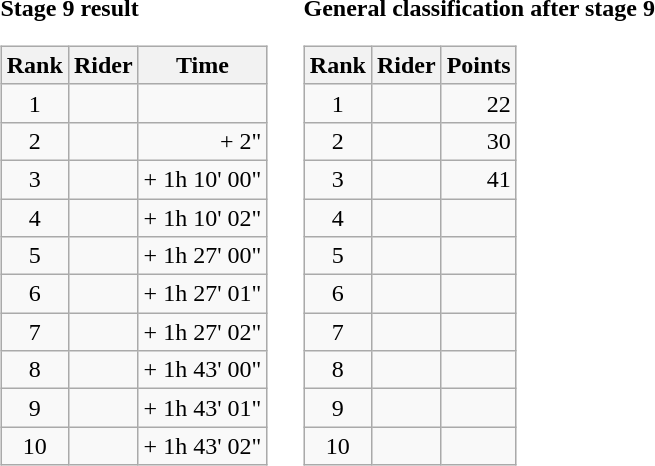<table>
<tr>
<td><strong>Stage 9 result</strong><br><table class="wikitable">
<tr>
<th scope="col">Rank</th>
<th scope="col">Rider</th>
<th scope="col">Time</th>
</tr>
<tr>
<td style="text-align:center;">1</td>
<td></td>
<td style="text-align:right;"></td>
</tr>
<tr>
<td style="text-align:center;">2</td>
<td></td>
<td style="text-align:right;">+ 2"</td>
</tr>
<tr>
<td style="text-align:center;">3</td>
<td></td>
<td style="text-align:right;">+ 1h 10' 00"</td>
</tr>
<tr>
<td style="text-align:center;">4</td>
<td></td>
<td style="text-align:right;">+ 1h 10' 02"</td>
</tr>
<tr>
<td style="text-align:center;">5</td>
<td></td>
<td style="text-align:right;">+ 1h 27' 00"</td>
</tr>
<tr>
<td style="text-align:center;">6</td>
<td></td>
<td style="text-align:right;">+ 1h 27' 01"</td>
</tr>
<tr>
<td style="text-align:center;">7</td>
<td></td>
<td style="text-align:right;">+ 1h 27' 02"</td>
</tr>
<tr>
<td style="text-align:center;">8</td>
<td></td>
<td style="text-align:right;">+ 1h 43' 00"</td>
</tr>
<tr>
<td style="text-align:center;">9</td>
<td></td>
<td style="text-align:right;">+ 1h 43' 01"</td>
</tr>
<tr>
<td style="text-align:center;">10</td>
<td></td>
<td style="text-align:right;">+ 1h 43' 02"</td>
</tr>
</table>
</td>
<td></td>
<td><strong>General classification after stage 9</strong><br><table class="wikitable">
<tr>
<th scope="col">Rank</th>
<th scope="col">Rider</th>
<th scope="col">Points</th>
</tr>
<tr>
<td style="text-align:center;">1</td>
<td></td>
<td style="text-align:right;">22</td>
</tr>
<tr>
<td style="text-align:center;">2</td>
<td></td>
<td style="text-align:right;">30</td>
</tr>
<tr>
<td style="text-align:center;">3</td>
<td></td>
<td style="text-align:right;">41</td>
</tr>
<tr>
<td style="text-align:center;">4</td>
<td></td>
<td></td>
</tr>
<tr>
<td style="text-align:center;">5</td>
<td></td>
<td></td>
</tr>
<tr>
<td style="text-align:center;">6</td>
<td></td>
<td></td>
</tr>
<tr>
<td style="text-align:center;">7</td>
<td></td>
<td></td>
</tr>
<tr>
<td style="text-align:center;">8</td>
<td></td>
<td></td>
</tr>
<tr>
<td style="text-align:center;">9</td>
<td></td>
<td></td>
</tr>
<tr>
<td style="text-align:center;">10</td>
<td></td>
<td></td>
</tr>
</table>
</td>
</tr>
</table>
